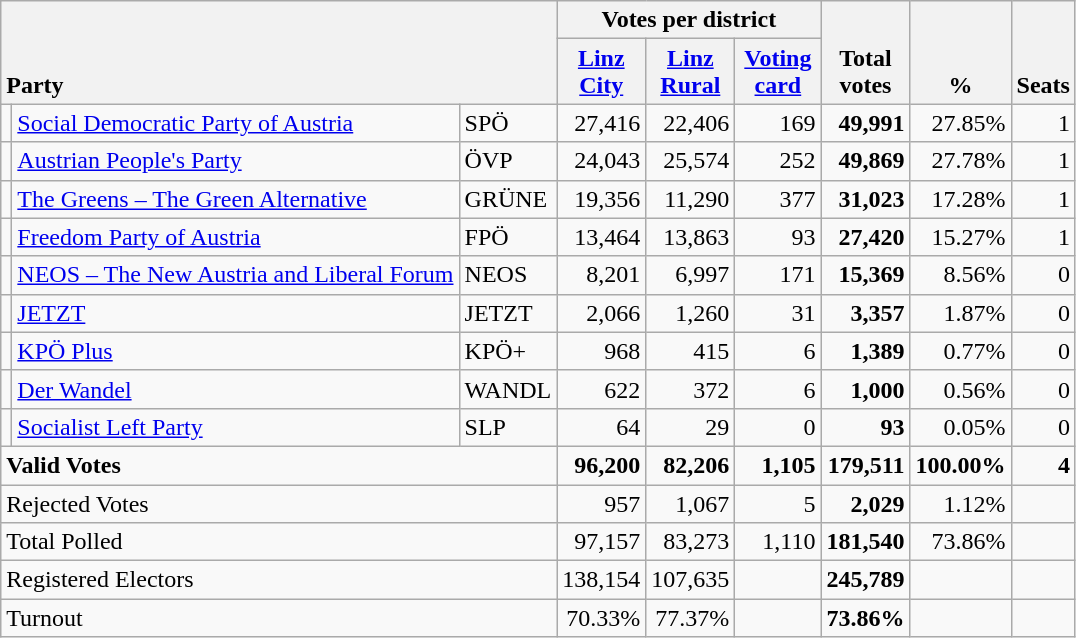<table class="wikitable" border="1" style="text-align:right;">
<tr>
<th style="text-align:left;" valign=bottom rowspan=2 colspan=3>Party</th>
<th colspan=3>Votes per district</th>
<th align=center valign=bottom rowspan=2 width="50">Total<br>votes</th>
<th align=center valign=bottom rowspan=2 width="50">%</th>
<th align=center valign=bottom rowspan=2>Seats</th>
</tr>
<tr>
<th align=center valign=bottom width="50"><a href='#'>Linz<br>City</a></th>
<th align=center valign=bottom width="50"><a href='#'>Linz<br>Rural</a></th>
<th align=center valign=bottom width="50"><a href='#'>Voting<br>card</a></th>
</tr>
<tr>
<td></td>
<td align=left><a href='#'>Social Democratic Party of Austria</a></td>
<td align=left>SPÖ</td>
<td>27,416</td>
<td>22,406</td>
<td>169</td>
<td><strong>49,991</strong></td>
<td>27.85%</td>
<td>1</td>
</tr>
<tr>
<td></td>
<td align=left><a href='#'>Austrian People's Party</a></td>
<td align=left>ÖVP</td>
<td>24,043</td>
<td>25,574</td>
<td>252</td>
<td><strong>49,869</strong></td>
<td>27.78%</td>
<td>1</td>
</tr>
<tr>
<td></td>
<td align=left><a href='#'>The Greens – The Green Alternative</a></td>
<td align=left>GRÜNE</td>
<td>19,356</td>
<td>11,290</td>
<td>377</td>
<td><strong>31,023</strong></td>
<td>17.28%</td>
<td>1</td>
</tr>
<tr>
<td></td>
<td align=left><a href='#'>Freedom Party of Austria</a></td>
<td align=left>FPÖ</td>
<td>13,464</td>
<td>13,863</td>
<td>93</td>
<td><strong>27,420</strong></td>
<td>15.27%</td>
<td>1</td>
</tr>
<tr>
<td></td>
<td align=left style="white-space: nowrap;"><a href='#'>NEOS – The New Austria and Liberal Forum</a></td>
<td align=left>NEOS</td>
<td>8,201</td>
<td>6,997</td>
<td>171</td>
<td><strong>15,369</strong></td>
<td>8.56%</td>
<td>0</td>
</tr>
<tr>
<td></td>
<td align=left><a href='#'>JETZT</a></td>
<td align=left>JETZT</td>
<td>2,066</td>
<td>1,260</td>
<td>31</td>
<td><strong>3,357</strong></td>
<td>1.87%</td>
<td>0</td>
</tr>
<tr>
<td></td>
<td align=left><a href='#'>KPÖ Plus</a></td>
<td align=left>KPÖ+</td>
<td>968</td>
<td>415</td>
<td>6</td>
<td><strong>1,389</strong></td>
<td>0.77%</td>
<td>0</td>
</tr>
<tr>
<td></td>
<td align=left><a href='#'>Der Wandel</a></td>
<td align=left>WANDL</td>
<td>622</td>
<td>372</td>
<td>6</td>
<td><strong>1,000</strong></td>
<td>0.56%</td>
<td>0</td>
</tr>
<tr>
<td></td>
<td align=left><a href='#'>Socialist Left Party</a></td>
<td align=left>SLP</td>
<td>64</td>
<td>29</td>
<td>0</td>
<td><strong>93</strong></td>
<td>0.05%</td>
<td>0</td>
</tr>
<tr style="font-weight:bold">
<td align=left colspan=3>Valid Votes</td>
<td>96,200</td>
<td>82,206</td>
<td>1,105</td>
<td>179,511</td>
<td>100.00%</td>
<td>4</td>
</tr>
<tr>
<td align=left colspan=3>Rejected Votes</td>
<td>957</td>
<td>1,067</td>
<td>5</td>
<td><strong>2,029</strong></td>
<td>1.12%</td>
<td></td>
</tr>
<tr>
<td align=left colspan=3>Total Polled</td>
<td>97,157</td>
<td>83,273</td>
<td>1,110</td>
<td><strong>181,540</strong></td>
<td>73.86%</td>
<td></td>
</tr>
<tr>
<td align=left colspan=3>Registered Electors</td>
<td>138,154</td>
<td>107,635</td>
<td></td>
<td><strong>245,789</strong></td>
<td></td>
<td></td>
</tr>
<tr>
<td align=left colspan=3>Turnout</td>
<td>70.33%</td>
<td>77.37%</td>
<td></td>
<td><strong>73.86%</strong></td>
<td></td>
<td></td>
</tr>
</table>
